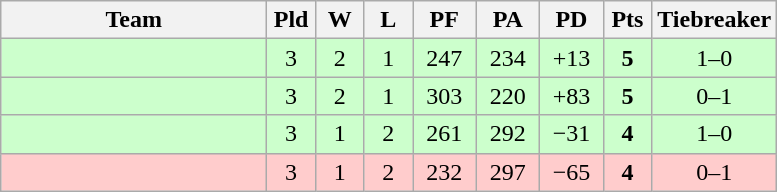<table class="wikitable" style="text-align:center;">
<tr>
<th width=170>Team</th>
<th width=25>Pld</th>
<th width=25>W</th>
<th width=25>L</th>
<th width=35>PF</th>
<th width=35>PA</th>
<th width=35>PD</th>
<th width=25>Pts</th>
<th width=50>Tiebreaker</th>
</tr>
<tr bgcolor=ccffcc>
<td align="left"></td>
<td>3</td>
<td>2</td>
<td>1</td>
<td>247</td>
<td>234</td>
<td>+13</td>
<td><strong>5</strong></td>
<td>1–0</td>
</tr>
<tr bgcolor=ccffcc>
<td align="left"></td>
<td>3</td>
<td>2</td>
<td>1</td>
<td>303</td>
<td>220</td>
<td>+83</td>
<td><strong>5</strong></td>
<td>0–1</td>
</tr>
<tr bgcolor=ccffcc>
<td align="left"></td>
<td>3</td>
<td>1</td>
<td>2</td>
<td>261</td>
<td>292</td>
<td>−31</td>
<td><strong>4</strong></td>
<td>1–0</td>
</tr>
<tr bgcolor=ffcccc>
<td align="left"></td>
<td>3</td>
<td>1</td>
<td>2</td>
<td>232</td>
<td>297</td>
<td>−65</td>
<td><strong>4</strong></td>
<td>0–1</td>
</tr>
</table>
